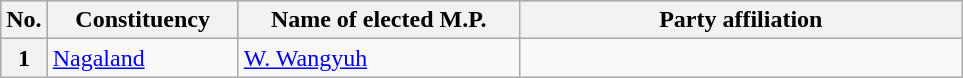<table class="wikitable">
<tr style="background:#ccc; text-align:center;">
<th>No.</th>
<th style="width:120px">Constituency</th>
<th style="width:180px">Name of elected M.P.</th>
<th colspan="2" style="width:18em">Party affiliation</th>
</tr>
<tr>
<th>1</th>
<td><a href='#'>Nagaland</a></td>
<td><a href='#'>W. Wangyuh</a></td>
<td></td>
</tr>
</table>
